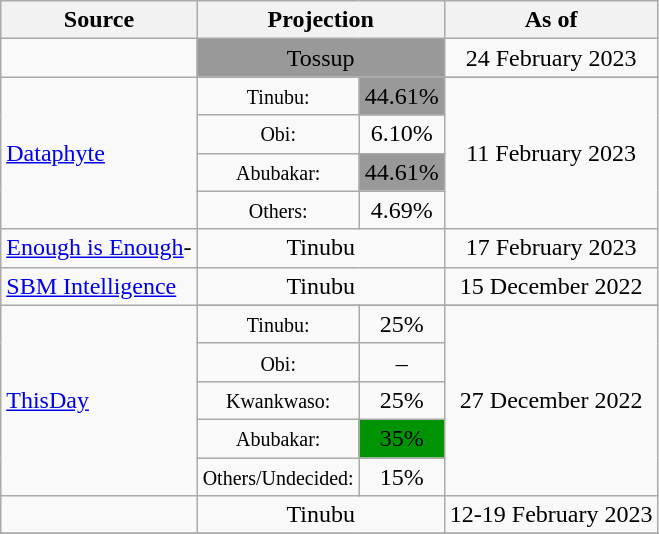<table class="wikitable" style="text-align:center">
<tr>
<th>Source</th>
<th colspan=2>Projection</th>
<th>As of</th>
</tr>
<tr>
<td align="left"></td>
<td colspan=2 bgcolor=#999999>Tossup</td>
<td>24 February 2023</td>
</tr>
<tr>
<td rowspan=5 align="left"><a href='#'>Dataphyte</a></td>
</tr>
<tr>
<td><small>Tinubu:</small></td>
<td bgcolor=#999999>44.61%</td>
<td rowspan=4>11 February 2023</td>
</tr>
<tr>
<td><small>Obi:</small></td>
<td>6.10%</td>
</tr>
<tr>
<td><small>Abubakar:</small></td>
<td bgcolor=#999999>44.61%</td>
</tr>
<tr>
<td><small>Others:</small></td>
<td>4.69%</td>
</tr>
<tr>
<td align="left"><a href='#'>Enough is Enough</a>-<br></td>
<td colspan=2 >Tinubu</td>
<td>17 February 2023</td>
</tr>
<tr>
<td align="left"><a href='#'>SBM Intelligence</a></td>
<td colspan=2 >Tinubu</td>
<td>15 December 2022</td>
</tr>
<tr>
<td rowspan=6 align="left"><a href='#'>ThisDay</a></td>
</tr>
<tr>
<td><small>Tinubu:</small></td>
<td>25%</td>
<td rowspan=5>27 December 2022</td>
</tr>
<tr>
<td><small>Obi:</small></td>
<td>–</td>
</tr>
<tr>
<td><small>Kwankwaso:</small></td>
<td>25%</td>
</tr>
<tr>
<td><small>Abubakar:</small></td>
<td bgcolor=#009404>35%</td>
</tr>
<tr>
<td><small>Others/Undecided:</small></td>
<td>15%</td>
</tr>
<tr>
<td align="left"></td>
<td colspan=2 >Tinubu</td>
<td>12-19 February 2023</td>
</tr>
<tr>
</tr>
</table>
